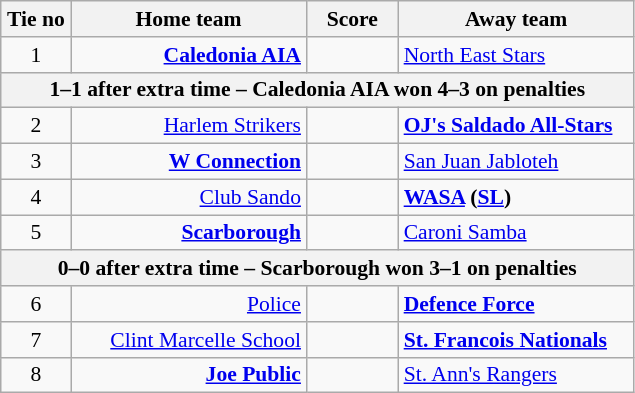<table class="wikitable" style="font-size:90%;">
<tr>
<th width="40">Tie no</th>
<th width="150">Home team</th>
<th width="55">  Score  </th>
<th width="150">Away team</th>
</tr>
<tr>
<td align=center>1</td>
<td align="right"><strong><a href='#'>Caledonia AIA</a></strong></td>
<td align=center></td>
<td><a href='#'>North East Stars</a></td>
</tr>
<tr>
<th colspan="4">1–1 after extra time – Caledonia AIA won 4–3 on penalties</th>
</tr>
<tr>
<td align=center>2</td>
<td align="right"><a href='#'>Harlem Strikers</a></td>
<td align=center></td>
<td><strong><a href='#'>OJ's Saldado All-Stars</a></strong></td>
</tr>
<tr>
<td align=center>3</td>
<td align="right"><strong><a href='#'>W Connection</a></strong></td>
<td align=center></td>
<td><a href='#'>San Juan Jabloteh</a></td>
</tr>
<tr>
<td align=center>4</td>
<td align="right"><a href='#'>Club Sando</a></td>
<td align=center></td>
<td><strong><a href='#'>WASA</a> (<a href='#'>SL</a>)</strong></td>
</tr>
<tr>
<td align=center>5</td>
<td align="right"><strong><a href='#'>Scarborough</a></strong></td>
<td align=center></td>
<td><a href='#'>Caroni Samba</a></td>
</tr>
<tr>
<th colspan="4">0–0 after extra time – Scarborough won 3–1 on penalties</th>
</tr>
<tr>
<td align=center>6</td>
<td align="right"><a href='#'>Police</a></td>
<td align=center></td>
<td><strong><a href='#'>Defence Force</a></strong></td>
</tr>
<tr>
<td align=center>7</td>
<td align="right"><a href='#'>Clint Marcelle School</a></td>
<td align=center></td>
<td><strong><a href='#'>St. Francois Nationals</a></strong></td>
</tr>
<tr>
<td align=center>8</td>
<td align="right"><strong><a href='#'>Joe Public</a></strong></td>
<td align=center></td>
<td><a href='#'>St. Ann's Rangers</a></td>
</tr>
</table>
